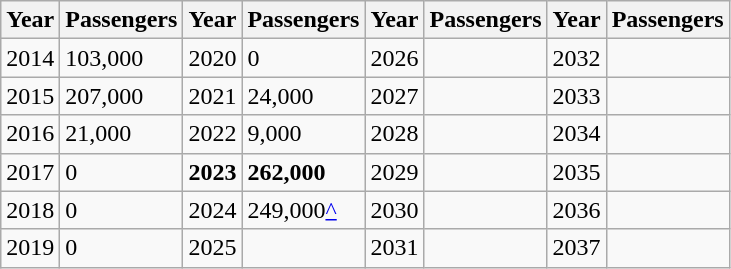<table class="wikitable">
<tr>
<th>Year</th>
<th>Passengers</th>
<th>Year</th>
<th>Passengers</th>
<th>Year</th>
<th>Passengers</th>
<th>Year</th>
<th>Passengers</th>
</tr>
<tr>
<td>2014</td>
<td>103,000</td>
<td>2020</td>
<td>0</td>
<td>2026</td>
<td></td>
<td>2032</td>
<td></td>
</tr>
<tr>
<td>2015</td>
<td>207,000</td>
<td>2021</td>
<td>24,000</td>
<td>2027</td>
<td></td>
<td>2033</td>
<td></td>
</tr>
<tr>
<td>2016</td>
<td>21,000</td>
<td>2022</td>
<td>9,000</td>
<td>2028</td>
<td></td>
<td>2034</td>
<td></td>
</tr>
<tr>
<td>2017</td>
<td>0</td>
<td><strong>2023</strong></td>
<td><strong>262,000</strong></td>
<td>2029</td>
<td></td>
<td>2035</td>
<td></td>
</tr>
<tr>
<td>2018</td>
<td>0</td>
<td>2024</td>
<td>249,000<a href='#'>^</a></td>
<td>2030</td>
<td></td>
<td>2036</td>
<td></td>
</tr>
<tr>
<td>2019</td>
<td>0</td>
<td>2025</td>
<td></td>
<td>2031</td>
<td></td>
<td>2037</td>
<td></td>
</tr>
</table>
